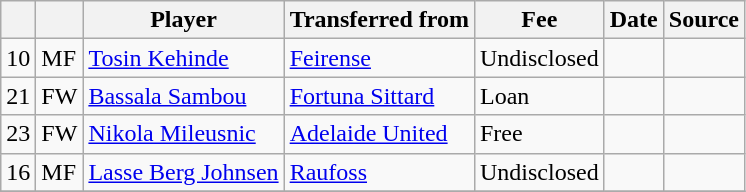<table class="wikitable plainrowheaders sortable">
<tr>
<th></th>
<th></th>
<th scope=col>Player</th>
<th>Transferred from</th>
<th !scope=col; style="width: 65px;">Fee</th>
<th scope=col>Date</th>
<th scope=col>Source</th>
</tr>
<tr>
<td>10</td>
<td>MF</td>
<td> <a href='#'>Tosin Kehinde</a></td>
<td> <a href='#'>Feirense</a></td>
<td>Undisclosed</td>
<td></td>
<td></td>
</tr>
<tr>
<td>21</td>
<td>FW</td>
<td> <a href='#'>Bassala Sambou</a></td>
<td> <a href='#'>Fortuna Sittard</a></td>
<td>Loan</td>
<td></td>
<td></td>
</tr>
<tr>
<td>23</td>
<td>FW</td>
<td> <a href='#'>Nikola Mileusnic</a></td>
<td> <a href='#'>Adelaide United</a></td>
<td>Free</td>
<td></td>
<td></td>
</tr>
<tr>
<td>16</td>
<td>MF</td>
<td> <a href='#'>Lasse Berg Johnsen</a></td>
<td> <a href='#'>Raufoss</a></td>
<td>Undisclosed</td>
<td></td>
<td></td>
</tr>
<tr>
</tr>
</table>
